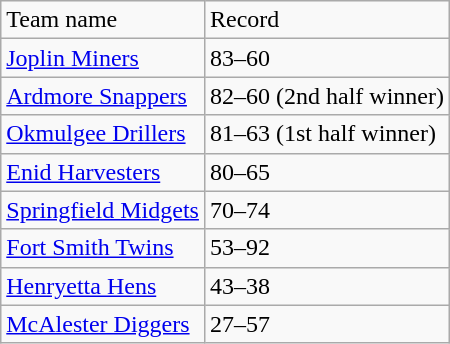<table class="wikitable">
<tr>
<td>Team name</td>
<td>Record</td>
</tr>
<tr>
<td><a href='#'>Joplin Miners</a></td>
<td>83–60</td>
</tr>
<tr>
<td><a href='#'>Ardmore Snappers</a></td>
<td>82–60 (2nd half winner)</td>
</tr>
<tr>
<td><a href='#'>Okmulgee Drillers</a></td>
<td>81–63 (1st half winner)</td>
</tr>
<tr>
<td><a href='#'>Enid Harvesters</a></td>
<td>80–65</td>
</tr>
<tr>
<td><a href='#'>Springfield Midgets</a></td>
<td>70–74</td>
</tr>
<tr>
<td><a href='#'>Fort Smith Twins</a></td>
<td>53–92</td>
</tr>
<tr>
<td><a href='#'>Henryetta Hens</a></td>
<td>43–38</td>
</tr>
<tr>
<td><a href='#'>McAlester Diggers</a></td>
<td>27–57</td>
</tr>
</table>
